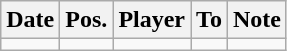<table class="wikitable sortable">
<tr>
<th>Date</th>
<th>Pos.</th>
<th>Player</th>
<th>To</th>
<th>Note</th>
</tr>
<tr>
<td></td>
<td></td>
<td></td>
<td></td>
<td></td>
</tr>
</table>
